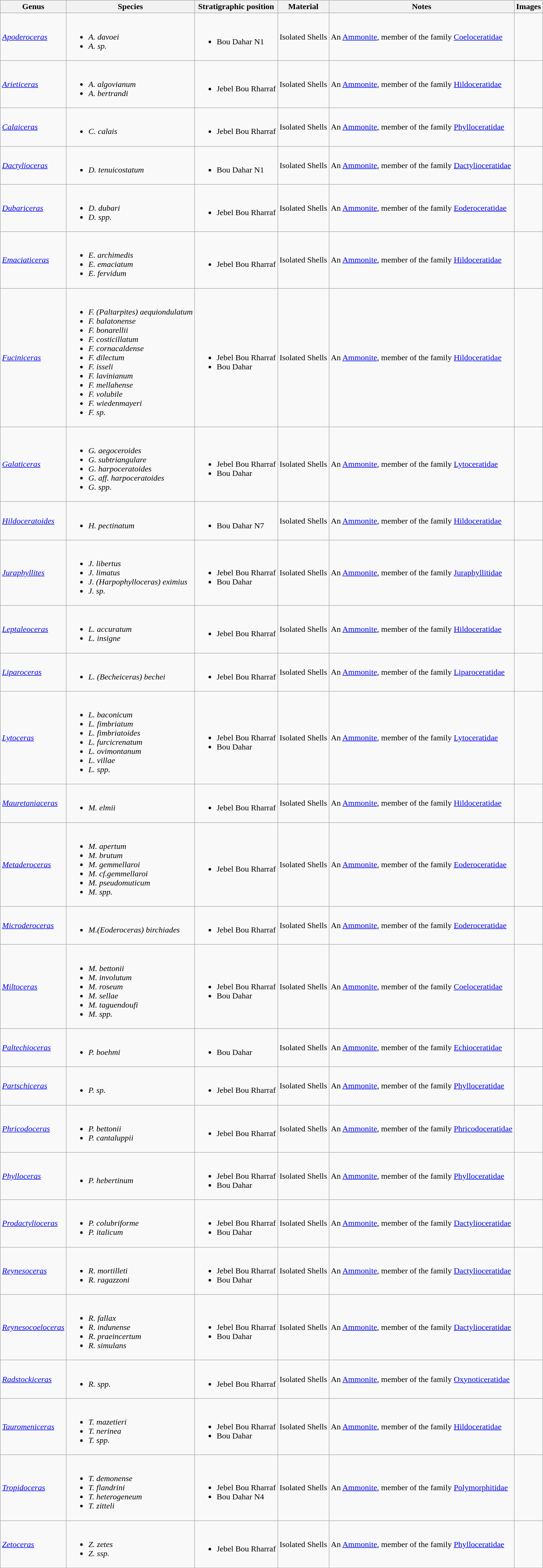<table class="wikitable">
<tr>
<th>Genus</th>
<th>Species</th>
<th>Stratigraphic position</th>
<th>Material</th>
<th>Notes</th>
<th>Images</th>
</tr>
<tr>
<td><em><a href='#'>Apoderoceras</a></em></td>
<td><br><ul><li><em>A. davoei</em></li><li><em>A. sp.</em></li></ul></td>
<td><br><ul><li>Bou Dahar N1</li></ul></td>
<td>Isolated Shells</td>
<td>An <a href='#'>Ammonite</a>, member of the family <a href='#'>Coeloceratidae</a></td>
<td></td>
</tr>
<tr>
<td><em><a href='#'>Arieticeras</a></em></td>
<td><br><ul><li><em>A. algovianum</em></li><li><em>A. bertrandi</em></li></ul></td>
<td><br><ul><li>Jebel Bou Rharraf</li></ul></td>
<td>Isolated Shells</td>
<td>An <a href='#'>Ammonite</a>, member of the family <a href='#'>Hildoceratidae</a></td>
<td></td>
</tr>
<tr>
<td><em><a href='#'>Calaiceras</a></em></td>
<td><br><ul><li><em>C. calais</em></li></ul></td>
<td><br><ul><li>Jebel Bou Rharraf</li></ul></td>
<td>Isolated Shells</td>
<td>An <a href='#'>Ammonite</a>, member of the family <a href='#'>Phylloceratidae</a></td>
<td></td>
</tr>
<tr>
<td><em><a href='#'>Dactylioceras</a></em></td>
<td><br><ul><li><em>D. tenuicostatum</em></li></ul></td>
<td><br><ul><li>Bou Dahar N1</li></ul></td>
<td>Isolated Shells</td>
<td>An <a href='#'>Ammonite</a>, member of the family <a href='#'>Dactylioceratidae</a></td>
<td></td>
</tr>
<tr>
<td><em><a href='#'>Dubariceras</a></em></td>
<td><br><ul><li><em>D. dubari</em></li><li><em>D. spp.</em></li></ul></td>
<td><br><ul><li>Jebel Bou Rharraf</li></ul></td>
<td>Isolated Shells</td>
<td>An <a href='#'>Ammonite</a>, member of the family <a href='#'>Eoderoceratidae</a></td>
<td></td>
</tr>
<tr>
<td><em><a href='#'>Emaciaticeras</a></em></td>
<td><br><ul><li><em>E. archimedis</em></li><li><em>E. emaciatum</em></li><li><em>E. fervidum</em></li></ul></td>
<td><br><ul><li>Jebel Bou Rharraf</li></ul></td>
<td>Isolated Shells</td>
<td>An <a href='#'>Ammonite</a>, member of the family <a href='#'>Hildoceratidae</a></td>
<td></td>
</tr>
<tr>
<td><em><a href='#'>Fuciniceras</a></em></td>
<td><br><ul><li><em>F. (Paltarpites) aequiondulatum</em></li><li><em>F. balatonense</em></li><li><em>F. bonarellii</em></li><li><em>F. costicillatum</em></li><li><em>F. cornacaldense</em></li><li><em>F. dilectum</em></li><li><em>F. isseli</em></li><li><em>F. lavinianum</em></li><li><em>F. mellahense</em></li><li><em>F. volubile</em></li><li><em>F. wiedenmayeri</em></li><li><em>F. sp.</em></li></ul></td>
<td><br><ul><li>Jebel Bou Rharraf</li><li>Bou Dahar</li></ul></td>
<td>Isolated Shells</td>
<td>An <a href='#'>Ammonite</a>, member of the family <a href='#'>Hildoceratidae</a></td>
<td></td>
</tr>
<tr>
<td><em><a href='#'>Galaticeras</a></em></td>
<td><br><ul><li><em>G. aegoceroides</em></li><li><em>G. subtriangulare</em></li><li><em>G. harpoceratoides</em></li><li><em>G. aff. harpoceratoides</em></li><li><em>G. spp.</em></li></ul></td>
<td><br><ul><li>Jebel Bou Rharraf</li><li>Bou Dahar</li></ul></td>
<td>Isolated Shells</td>
<td>An <a href='#'>Ammonite</a>, member of the family <a href='#'>Lytoceratidae</a></td>
<td></td>
</tr>
<tr>
<td><em><a href='#'>Hildoceratoides</a></em></td>
<td><br><ul><li><em>H. pectinatum</em></li></ul></td>
<td><br><ul><li>Bou Dahar N7</li></ul></td>
<td>Isolated Shells</td>
<td>An <a href='#'>Ammonite</a>, member of the family <a href='#'>Hildoceratidae</a></td>
<td></td>
</tr>
<tr>
<td><em><a href='#'>Juraphyllites</a></em></td>
<td><br><ul><li><em>J. libertus</em></li><li><em>J. limatus</em></li><li><em>J. (Harpophylloceras) eximius</em></li><li><em>J. sp.</em></li></ul></td>
<td><br><ul><li>Jebel Bou Rharraf</li><li>Bou Dahar</li></ul></td>
<td>Isolated Shells</td>
<td>An <a href='#'>Ammonite</a>, member of the family <a href='#'>Juraphyllitidae</a></td>
<td></td>
</tr>
<tr>
<td><em><a href='#'>Leptaleoceras</a></em></td>
<td><br><ul><li><em>L. accuratum</em></li><li><em>L. insigne</em></li></ul></td>
<td><br><ul><li>Jebel Bou Rharraf</li></ul></td>
<td>Isolated Shells</td>
<td>An <a href='#'>Ammonite</a>, member of the family <a href='#'>Hildoceratidae</a></td>
<td></td>
</tr>
<tr>
<td><em><a href='#'>Liparoceras</a></em></td>
<td><br><ul><li><em>L. (Becheiceras) bechei</em></li></ul></td>
<td><br><ul><li>Jebel Bou Rharraf</li></ul></td>
<td>Isolated Shells</td>
<td>An <a href='#'>Ammonite</a>, member of the family <a href='#'>Liparoceratidae</a></td>
<td></td>
</tr>
<tr>
<td><em><a href='#'>Lytoceras</a></em></td>
<td><br><ul><li><em>L. baconicum</em></li><li><em>L. fimbriatum</em></li><li><em>L. fimbriatoides</em></li><li><em>L. furcicrenatum</em></li><li><em>L. ovimontanum</em></li><li><em>L. villae</em></li><li><em>L. spp.</em></li></ul></td>
<td><br><ul><li>Jebel Bou Rharraf</li><li>Bou Dahar</li></ul></td>
<td>Isolated Shells</td>
<td>An <a href='#'>Ammonite</a>, member of the family <a href='#'>Lytoceratidae</a></td>
<td></td>
</tr>
<tr>
<td><em><a href='#'>Mauretaniaceras</a></em></td>
<td><br><ul><li><em>M. elmii</em></li></ul></td>
<td><br><ul><li>Jebel Bou Rharraf</li></ul></td>
<td>Isolated Shells</td>
<td>An <a href='#'>Ammonite</a>, member of the family <a href='#'>Hildoceratidae</a></td>
<td></td>
</tr>
<tr>
<td><em><a href='#'>Metaderoceras</a></em></td>
<td><br><ul><li><em>M. apertum</em></li><li><em>M. brutum</em></li><li><em>M. gemmellaroi</em></li><li><em>M. cf.gemmellaroi</em></li><li><em>M. pseudomuticum</em></li><li><em>M. spp.</em></li></ul></td>
<td><br><ul><li>Jebel Bou Rharraf</li></ul></td>
<td>Isolated Shells</td>
<td>An <a href='#'>Ammonite</a>, member of the family <a href='#'>Eoderoceratidae</a></td>
<td></td>
</tr>
<tr>
<td><em><a href='#'>Microderoceras</a></em></td>
<td><br><ul><li><em>M.(Eoderoceras) birchiades</em></li></ul></td>
<td><br><ul><li>Jebel Bou Rharraf</li></ul></td>
<td>Isolated Shells</td>
<td>An <a href='#'>Ammonite</a>, member of the family <a href='#'>Eoderoceratidae</a></td>
<td></td>
</tr>
<tr>
<td><em><a href='#'>Miltoceras</a></em></td>
<td><br><ul><li><em>M. bettonii</em></li><li><em>M. involutum</em></li><li><em>M. roseum</em></li><li><em>M. sellae</em></li><li><em>M. taguendoufi</em></li><li><em>M. spp.</em></li></ul></td>
<td><br><ul><li>Jebel Bou Rharraf</li><li>Bou Dahar</li></ul></td>
<td>Isolated Shells</td>
<td>An <a href='#'>Ammonite</a>, member of the family <a href='#'>Coeloceratidae</a></td>
<td></td>
</tr>
<tr>
<td><em><a href='#'>Paltechioceras</a></em></td>
<td><br><ul><li><em>P. boehmi</em></li></ul></td>
<td><br><ul><li>Bou Dahar</li></ul></td>
<td>Isolated Shells</td>
<td>An <a href='#'>Ammonite</a>, member of the family <a href='#'>Echioceratidae</a></td>
<td></td>
</tr>
<tr>
<td><em><a href='#'>Partschiceras</a></em></td>
<td><br><ul><li><em>P. sp.</em></li></ul></td>
<td><br><ul><li>Jebel Bou Rharraf</li></ul></td>
<td>Isolated Shells</td>
<td>An <a href='#'>Ammonite</a>, member of the family <a href='#'>Phylloceratidae</a></td>
<td></td>
</tr>
<tr>
<td><em><a href='#'>Phricodoceras</a></em></td>
<td><br><ul><li><em>P. bettonii</em></li><li><em>P. cantaluppii</em></li></ul></td>
<td><br><ul><li>Jebel Bou Rharraf</li></ul></td>
<td>Isolated Shells</td>
<td>An <a href='#'>Ammonite</a>, member of the family <a href='#'>Phricodoceratidae</a></td>
<td></td>
</tr>
<tr>
<td><em><a href='#'>Phylloceras</a></em></td>
<td><br><ul><li><em>P. hebertinum</em></li></ul></td>
<td><br><ul><li>Jebel Bou Rharraf</li><li>Bou Dahar</li></ul></td>
<td>Isolated Shells</td>
<td>An <a href='#'>Ammonite</a>, member of the family <a href='#'>Phylloceratidae</a></td>
<td></td>
</tr>
<tr>
<td><em><a href='#'>Prodactylioceras</a></em></td>
<td><br><ul><li><em>P. colubriforme</em></li><li><em>P. italicum</em></li></ul></td>
<td><br><ul><li>Jebel Bou Rharraf</li><li>Bou Dahar</li></ul></td>
<td>Isolated Shells</td>
<td>An <a href='#'>Ammonite</a>, member of the family <a href='#'>Dactylioceratidae</a></td>
<td></td>
</tr>
<tr>
<td><em><a href='#'>Reynesoceras</a></em></td>
<td><br><ul><li><em>R. mortilleti</em></li><li><em>R. ragazzoni</em></li></ul></td>
<td><br><ul><li>Jebel Bou Rharraf</li><li>Bou Dahar</li></ul></td>
<td>Isolated Shells</td>
<td>An <a href='#'>Ammonite</a>, member of the family <a href='#'>Dactylioceratidae</a></td>
<td></td>
</tr>
<tr>
<td><em><a href='#'>Reynesocoeloceras</a></em></td>
<td><br><ul><li><em>R. fallax</em></li><li><em>R. indunense</em></li><li><em>R. praeincertum</em></li><li><em>R. simulans</em></li></ul></td>
<td><br><ul><li>Jebel Bou Rharraf</li><li>Bou Dahar</li></ul></td>
<td>Isolated Shells</td>
<td>An <a href='#'>Ammonite</a>, member of the family <a href='#'>Dactylioceratidae</a></td>
<td></td>
</tr>
<tr>
<td><em><a href='#'>Radstockiceras</a></em></td>
<td><br><ul><li><em>R. spp.</em></li></ul></td>
<td><br><ul><li>Jebel Bou Rharraf</li></ul></td>
<td>Isolated Shells</td>
<td>An <a href='#'>Ammonite</a>, member of the family <a href='#'>Oxynoticeratidae</a></td>
<td></td>
</tr>
<tr>
<td><em><a href='#'>Tauromeniceras</a></em></td>
<td><br><ul><li><em>T. mazetieri</em></li><li><em>T. nerinea</em></li><li><em>T. spp.</em></li></ul></td>
<td><br><ul><li>Jebel Bou Rharraf</li><li>Bou Dahar</li></ul></td>
<td>Isolated Shells</td>
<td>An <a href='#'>Ammonite</a>, member of the family <a href='#'>Hildoceratidae</a></td>
<td></td>
</tr>
<tr>
<td><em><a href='#'>Tropidoceras</a></em></td>
<td><br><ul><li><em>T. demonense</em></li><li><em>T. flandrini</em></li><li><em>T. heterogeneum</em></li><li><em>T. zitteli</em></li></ul></td>
<td><br><ul><li>Jebel Bou Rharraf</li><li>Bou Dahar N4</li></ul></td>
<td>Isolated Shells</td>
<td>An <a href='#'>Ammonite</a>, member of the family <a href='#'>Polymorphitidae</a></td>
<td></td>
</tr>
<tr>
<td><em><a href='#'>Zetoceras</a></em></td>
<td><br><ul><li><em>Z. zetes</em></li><li><em>Z. ssp.</em></li></ul></td>
<td><br><ul><li>Jebel Bou Rharraf</li></ul></td>
<td>Isolated Shells</td>
<td>An <a href='#'>Ammonite</a>, member of the family <a href='#'>Phylloceratidae</a></td>
<td></td>
</tr>
</table>
